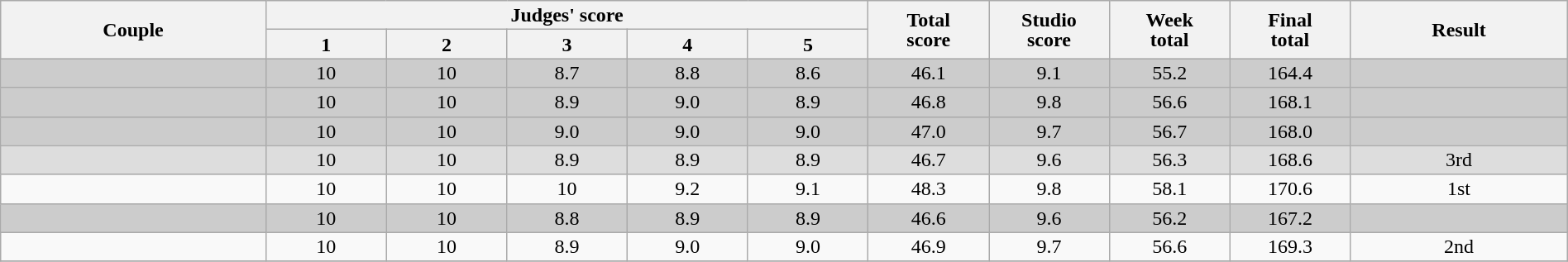<table class="wikitable" style="font-size:100%; line-height:16px; text-align:center" width="100%">
<tr>
<th rowspan=2 width="11.00%">Couple</th>
<th colspan=5 width="25.00%">Judges' score</th>
<th rowspan=2 width="05.00%">Total<br>score</th>
<th rowspan=2 width="05.00%">Studio<br>score</th>
<th rowspan=2 width="05.00%">Week<br>total</th>
<th rowspan=2 width="05.00%">Final<br>total</th>
<th rowspan=2 width="09.00%">Result<br></th>
</tr>
<tr>
<th width="05%">1</th>
<th width="05%">2</th>
<th width="05%">3</th>
<th width="05%">4</th>
<th width="05%">5</th>
</tr>
<tr bgcolor="CCCCCC">
<td></td>
<td>10</td>
<td>10</td>
<td>8.7</td>
<td>8.8</td>
<td>8.6</td>
<td>46.1</td>
<td>9.1</td>
<td>55.2</td>
<td>164.4</td>
<td></td>
</tr>
<tr bgcolor="CCCCCC">
<td></td>
<td>10</td>
<td>10</td>
<td>8.9</td>
<td>9.0</td>
<td>8.9</td>
<td>46.8</td>
<td>9.8</td>
<td>56.6</td>
<td>168.1</td>
<td></td>
</tr>
<tr bgcolor="CCCCCC">
<td></td>
<td>10</td>
<td>10</td>
<td>9.0</td>
<td>9.0</td>
<td>9.0</td>
<td>47.0</td>
<td>9.7</td>
<td>56.7</td>
<td>168.0</td>
<td></td>
</tr>
<tr bgcolor="DDDDDD">
<td></td>
<td>10</td>
<td>10</td>
<td>8.9</td>
<td>8.9</td>
<td>8.9</td>
<td>46.7</td>
<td>9.6</td>
<td>56.3</td>
<td>168.6</td>
<td>3rd</td>
</tr>
<tr>
<td></td>
<td>10</td>
<td>10</td>
<td>10</td>
<td>9.2</td>
<td>9.1</td>
<td>48.3</td>
<td>9.8</td>
<td>58.1</td>
<td>170.6</td>
<td>1st</td>
</tr>
<tr bgcolor="CCCCCC">
<td></td>
<td>10</td>
<td>10</td>
<td>8.8</td>
<td>8.9</td>
<td>8.9</td>
<td>46.6</td>
<td>9.6</td>
<td>56.2</td>
<td>167.2</td>
<td></td>
</tr>
<tr>
<td></td>
<td>10</td>
<td>10</td>
<td>8.9</td>
<td>9.0</td>
<td>9.0</td>
<td>46.9</td>
<td>9.7</td>
<td>56.6</td>
<td>169.3</td>
<td>2nd</td>
</tr>
<tr>
</tr>
</table>
